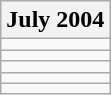<table class="wikitable">
<tr>
<th>July 2004</th>
</tr>
<tr>
<td></td>
</tr>
<tr>
<td></td>
</tr>
<tr>
<td></td>
</tr>
<tr>
<td></td>
</tr>
<tr>
<td></td>
</tr>
</table>
